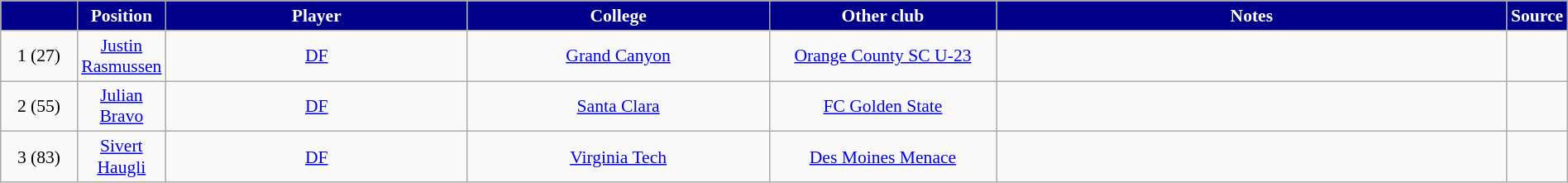<table class="wikitable" style="text-align:center; font-size:90%; width:100%;">
<tr>
<th style="background:DarkBlue; color:white; text-align:center; width:5%"></th>
<th style="background:DarkBlue; color:white; text-align:center; width:5%">Position</th>
<th style="background:DarkBlue; color:white; text-align:center; width:20%">Player</th>
<th style="background:DarkBlue; color:white; text-align:center; width:20%">College</th>
<th style="background:DarkBlue; color:white; text-align:center; width:15%">Other club</th>
<th style="background:DarkBlue; color:white; text-align:center; width:34%">Notes</th>
<th style="background:DarkBlue; color:white; text-align:center; width:1%">Source</th>
</tr>
<tr>
<td>1 (27)</td>
<td> <a href='#'>Justin Rasmussen</a></td>
<td><a href='#'>DF</a></td>
<td><a href='#'>Grand Canyon</a></td>
<td><a href='#'>Orange County SC U-23</a></td>
<td></td>
<td></td>
</tr>
<tr>
<td>2 (55)</td>
<td> <a href='#'>Julian Bravo</a></td>
<td><a href='#'>DF</a></td>
<td><a href='#'>Santa Clara</a></td>
<td><a href='#'>FC Golden State</a></td>
<td></td>
<td></td>
</tr>
<tr>
<td>3 (83)</td>
<td> <a href='#'>Sivert Haugli</a></td>
<td><a href='#'>DF</a></td>
<td><a href='#'>Virginia Tech</a></td>
<td><a href='#'>Des Moines Menace</a></td>
<td></td>
<td></td>
</tr>
</table>
